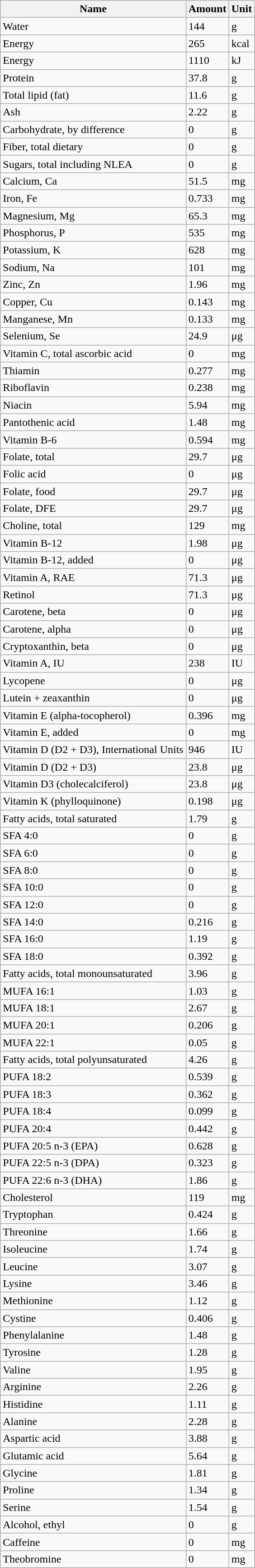<table class="wikitable">
<tr>
<th>Name</th>
<th>Amount</th>
<th>Unit</th>
</tr>
<tr>
<td>Water</td>
<td>144</td>
<td>g</td>
</tr>
<tr>
<td>Energy</td>
<td>265</td>
<td>kcal</td>
</tr>
<tr>
<td>Energy</td>
<td>1110</td>
<td>kJ</td>
</tr>
<tr>
<td>Protein</td>
<td>37.8</td>
<td>g</td>
</tr>
<tr>
<td>Total lipid (fat)</td>
<td>11.6</td>
<td>g</td>
</tr>
<tr>
<td>Ash</td>
<td>2.22</td>
<td>g</td>
</tr>
<tr>
<td>Carbohydrate, by difference</td>
<td>0</td>
<td>g</td>
</tr>
<tr>
<td>Fiber, total dietary</td>
<td>0</td>
<td>g</td>
</tr>
<tr>
<td>Sugars, total including NLEA</td>
<td>0</td>
<td>g</td>
</tr>
<tr>
<td>Calcium, Ca</td>
<td>51.5</td>
<td>mg</td>
</tr>
<tr>
<td>Iron, Fe</td>
<td>0.733</td>
<td>mg</td>
</tr>
<tr>
<td>Magnesium, Mg</td>
<td>65.3</td>
<td>mg</td>
</tr>
<tr>
<td>Phosphorus, P</td>
<td>535</td>
<td>mg</td>
</tr>
<tr>
<td>Potassium, K</td>
<td>628</td>
<td>mg</td>
</tr>
<tr>
<td>Sodium, Na</td>
<td>101</td>
<td>mg</td>
</tr>
<tr>
<td>Zinc, Zn</td>
<td>1.96</td>
<td>mg</td>
</tr>
<tr>
<td>Copper, Cu</td>
<td>0.143</td>
<td>mg</td>
</tr>
<tr>
<td>Manganese, Mn</td>
<td>0.133</td>
<td>mg</td>
</tr>
<tr>
<td>Selenium, Se</td>
<td>24.9</td>
<td>μg</td>
</tr>
<tr>
<td>Vitamin C, total ascorbic acid</td>
<td>0</td>
<td>mg</td>
</tr>
<tr>
<td>Thiamin</td>
<td>0.277</td>
<td>mg</td>
</tr>
<tr>
<td>Riboflavin</td>
<td>0.238</td>
<td>mg</td>
</tr>
<tr>
<td>Niacin</td>
<td>5.94</td>
<td>mg</td>
</tr>
<tr>
<td>Pantothenic acid</td>
<td>1.48</td>
<td>mg</td>
</tr>
<tr>
<td>Vitamin B-6</td>
<td>0.594</td>
<td>mg</td>
</tr>
<tr>
<td>Folate, total</td>
<td>29.7</td>
<td>μg</td>
</tr>
<tr>
<td>Folic acid</td>
<td>0</td>
<td>μg</td>
</tr>
<tr>
<td>Folate, food</td>
<td>29.7</td>
<td>μg</td>
</tr>
<tr>
<td>Folate, DFE</td>
<td>29.7</td>
<td>μg</td>
</tr>
<tr>
<td>Choline, total</td>
<td>129</td>
<td>mg</td>
</tr>
<tr>
<td>Vitamin B-12</td>
<td>1.98</td>
<td>μg</td>
</tr>
<tr>
<td>Vitamin B-12, added</td>
<td>0</td>
<td>μg</td>
</tr>
<tr>
<td>Vitamin A, RAE</td>
<td>71.3</td>
<td>μg</td>
</tr>
<tr>
<td>Retinol</td>
<td>71.3</td>
<td>μg</td>
</tr>
<tr>
<td>Carotene, beta</td>
<td>0</td>
<td>μg</td>
</tr>
<tr>
<td>Carotene, alpha</td>
<td>0</td>
<td>μg</td>
</tr>
<tr>
<td>Cryptoxanthin, beta</td>
<td>0</td>
<td>μg</td>
</tr>
<tr>
<td>Vitamin A, IU</td>
<td>238</td>
<td>IU</td>
</tr>
<tr>
<td>Lycopene</td>
<td>0</td>
<td>μg</td>
</tr>
<tr>
<td>Lutein + zeaxanthin</td>
<td>0</td>
<td>μg</td>
</tr>
<tr>
<td>Vitamin E (alpha-tocopherol)</td>
<td>0.396</td>
<td>mg</td>
</tr>
<tr>
<td>Vitamin E, added</td>
<td>0</td>
<td>mg</td>
</tr>
<tr>
<td>Vitamin D (D2 + D3), International Units</td>
<td>946</td>
<td>IU</td>
</tr>
<tr>
<td>Vitamin D (D2 + D3)</td>
<td>23.8</td>
<td>μg</td>
</tr>
<tr>
<td>Vitamin D3 (cholecalciferol)</td>
<td>23.8</td>
<td>μg</td>
</tr>
<tr>
<td>Vitamin K (phylloquinone)</td>
<td>0.198</td>
<td>μg</td>
</tr>
<tr>
<td>Fatty acids, total saturated</td>
<td>1.79</td>
<td>g</td>
</tr>
<tr>
<td>SFA 4:0</td>
<td>0</td>
<td>g</td>
</tr>
<tr>
<td>SFA 6:0</td>
<td>0</td>
<td>g</td>
</tr>
<tr>
<td>SFA 8:0</td>
<td>0</td>
<td>g</td>
</tr>
<tr>
<td>SFA 10:0</td>
<td>0</td>
<td>g</td>
</tr>
<tr>
<td>SFA 12:0</td>
<td>0</td>
<td>g</td>
</tr>
<tr>
<td>SFA 14:0</td>
<td>0.216</td>
<td>g</td>
</tr>
<tr>
<td>SFA 16:0</td>
<td>1.19</td>
<td>g</td>
</tr>
<tr>
<td>SFA 18:0</td>
<td>0.392</td>
<td>g</td>
</tr>
<tr>
<td>Fatty acids, total monounsaturated</td>
<td>3.96</td>
<td>g</td>
</tr>
<tr>
<td>MUFA 16:1</td>
<td>1.03</td>
<td>g</td>
</tr>
<tr>
<td>MUFA 18:1</td>
<td>2.67</td>
<td>g</td>
</tr>
<tr>
<td>MUFA 20:1</td>
<td>0.206</td>
<td>g</td>
</tr>
<tr>
<td>MUFA 22:1</td>
<td>0.05</td>
<td>g</td>
</tr>
<tr>
<td>Fatty acids, total polyunsaturated</td>
<td>4.26</td>
<td>g</td>
</tr>
<tr>
<td>PUFA 18:2</td>
<td>0.539</td>
<td>g</td>
</tr>
<tr>
<td>PUFA 18:3</td>
<td>0.362</td>
<td>g</td>
</tr>
<tr>
<td>PUFA 18:4</td>
<td>0.099</td>
<td>g</td>
</tr>
<tr>
<td>PUFA 20:4</td>
<td>0.442</td>
<td>g</td>
</tr>
<tr>
<td>PUFA 20:5 n-3 (EPA)</td>
<td>0.628</td>
<td>g</td>
</tr>
<tr>
<td>PUFA 22:5 n-3 (DPA)</td>
<td>0.323</td>
<td>g</td>
</tr>
<tr>
<td>PUFA 22:6 n-3 (DHA)</td>
<td>1.86</td>
<td>g</td>
</tr>
<tr>
<td>Cholesterol</td>
<td>119</td>
<td>mg</td>
</tr>
<tr>
<td>Tryptophan</td>
<td>0.424</td>
<td>g</td>
</tr>
<tr>
<td>Threonine</td>
<td>1.66</td>
<td>g</td>
</tr>
<tr>
<td>Isoleucine</td>
<td>1.74</td>
<td>g</td>
</tr>
<tr>
<td>Leucine</td>
<td>3.07</td>
<td>g</td>
</tr>
<tr>
<td>Lysine</td>
<td>3.46</td>
<td>g</td>
</tr>
<tr>
<td>Methionine</td>
<td>1.12</td>
<td>g</td>
</tr>
<tr>
<td>Cystine</td>
<td>0.406</td>
<td>g</td>
</tr>
<tr>
<td>Phenylalanine</td>
<td>1.48</td>
<td>g</td>
</tr>
<tr>
<td>Tyrosine</td>
<td>1.28</td>
<td>g</td>
</tr>
<tr>
<td>Valine</td>
<td>1.95</td>
<td>g</td>
</tr>
<tr>
<td>Arginine</td>
<td>2.26</td>
<td>g</td>
</tr>
<tr>
<td>Histidine</td>
<td>1.11</td>
<td>g</td>
</tr>
<tr>
<td>Alanine</td>
<td>2.28</td>
<td>g</td>
</tr>
<tr>
<td>Aspartic acid</td>
<td>3.88</td>
<td>g</td>
</tr>
<tr>
<td>Glutamic acid</td>
<td>5.64</td>
<td>g</td>
</tr>
<tr>
<td>Glycine</td>
<td>1.81</td>
<td>g</td>
</tr>
<tr>
<td>Proline</td>
<td>1.34</td>
<td>g</td>
</tr>
<tr>
<td>Serine</td>
<td>1.54</td>
<td>g</td>
</tr>
<tr>
<td>Alcohol, ethyl</td>
<td>0</td>
<td>g</td>
</tr>
<tr>
<td>Caffeine</td>
<td>0</td>
<td>mg</td>
</tr>
<tr>
<td>Theobromine</td>
<td>0</td>
<td>mg</td>
</tr>
</table>
